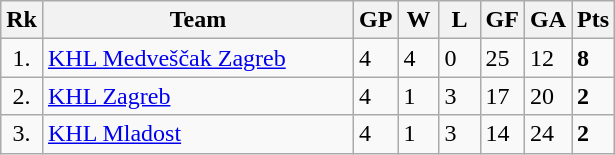<table class="wikitable" style="text-align:left;">
<tr>
<th width=20>Rk</th>
<th width=200>Team</th>
<th width=20 abbr="Games Played">GP</th>
<th width=20 abbr="Won">W</th>
<th width=20 abbr="Lost">L</th>
<th width=20 abbr="Goals for">GF</th>
<th width=20 abbr="Goals against">GA</th>
<th width=20 abbr="Points">Pts</th>
</tr>
<tr>
<td style="text-align:center;">1.</td>
<td><a href='#'>KHL Medveščak Zagreb</a></td>
<td>4</td>
<td>4</td>
<td>0</td>
<td>25</td>
<td>12</td>
<td><strong>8</strong></td>
</tr>
<tr>
<td style="text-align:center;">2.</td>
<td><a href='#'>KHL Zagreb</a></td>
<td>4</td>
<td>1</td>
<td>3</td>
<td>17</td>
<td>20</td>
<td><strong>2</strong></td>
</tr>
<tr>
<td style="text-align:center;">3.</td>
<td><a href='#'>KHL Mladost</a></td>
<td>4</td>
<td>1</td>
<td>3</td>
<td>14</td>
<td>24</td>
<td><strong>2</strong></td>
</tr>
</table>
